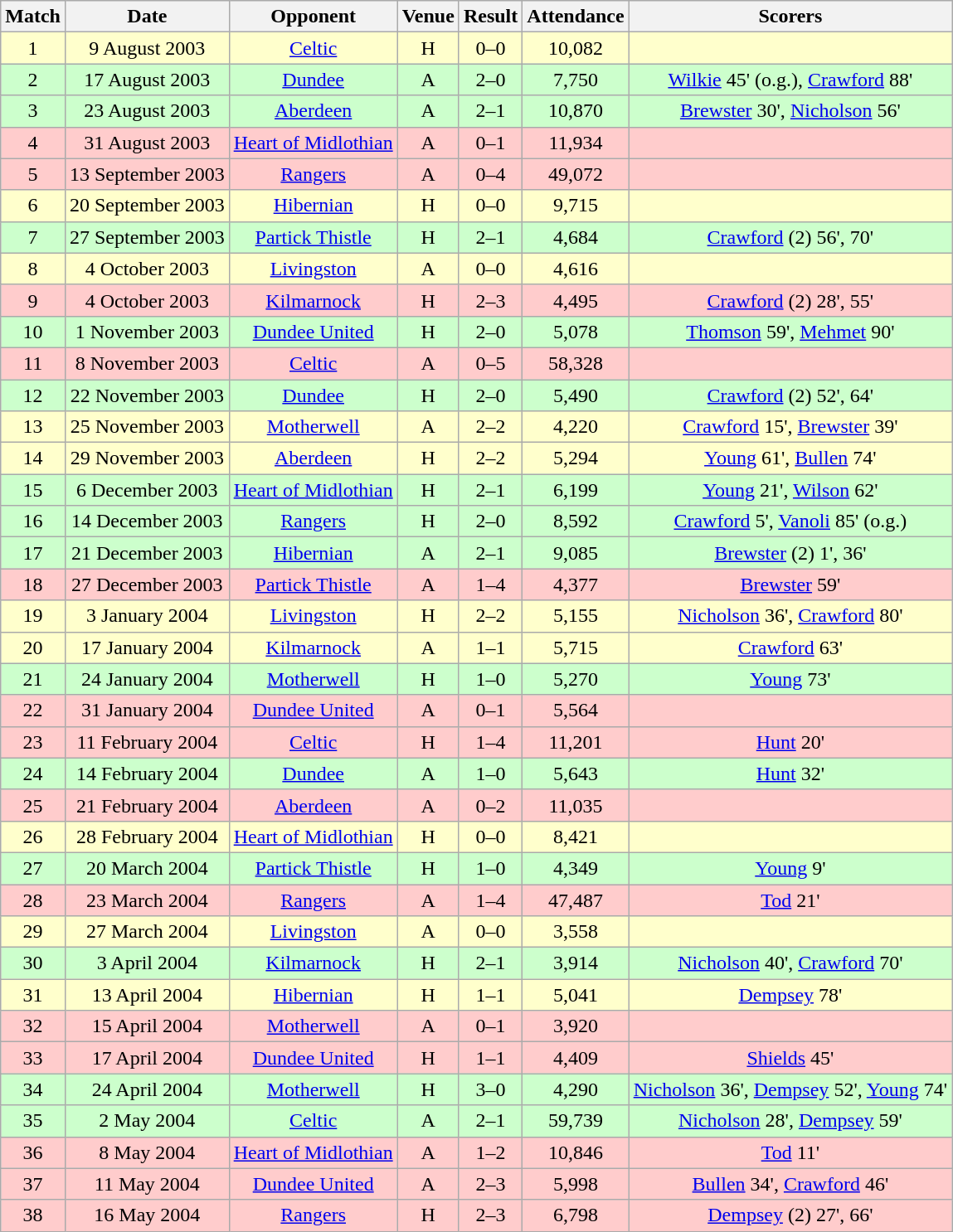<table class="wikitable" style="font-size:100%; text-align:center">
<tr>
<th>Match</th>
<th>Date</th>
<th>Opponent</th>
<th>Venue</th>
<th>Result</th>
<th>Attendance</th>
<th>Scorers</th>
</tr>
<tr style="background: #FFFFCC;">
<td>1</td>
<td>9 August 2003</td>
<td><a href='#'>Celtic</a></td>
<td>H</td>
<td>0–0</td>
<td>10,082</td>
<td></td>
</tr>
<tr style="background: #CCFFCC;">
<td>2</td>
<td>17 August 2003</td>
<td><a href='#'>Dundee</a></td>
<td>A</td>
<td>2–0</td>
<td>7,750</td>
<td><a href='#'>Wilkie</a> 45' (o.g.), <a href='#'>Crawford</a> 88'</td>
</tr>
<tr style="background: #CCFFCC;">
<td>3</td>
<td>23 August 2003</td>
<td><a href='#'>Aberdeen</a></td>
<td>A</td>
<td>2–1</td>
<td>10,870</td>
<td><a href='#'>Brewster</a> 30', <a href='#'>Nicholson</a> 56'</td>
</tr>
<tr style="background: #FFCCCC;">
<td>4</td>
<td>31 August 2003</td>
<td><a href='#'>Heart of Midlothian</a></td>
<td>A</td>
<td>0–1</td>
<td>11,934</td>
<td></td>
</tr>
<tr style="background: #FFCCCC;">
<td>5</td>
<td>13 September 2003</td>
<td><a href='#'>Rangers</a></td>
<td>A</td>
<td>0–4</td>
<td>49,072</td>
<td></td>
</tr>
<tr style="background: #FFFFCC;">
<td>6</td>
<td>20 September 2003</td>
<td><a href='#'>Hibernian</a></td>
<td>H</td>
<td>0–0</td>
<td>9,715</td>
<td></td>
</tr>
<tr style="background: #CCFFCC;">
<td>7</td>
<td>27 September 2003</td>
<td><a href='#'>Partick Thistle</a></td>
<td>H</td>
<td>2–1</td>
<td>4,684</td>
<td><a href='#'>Crawford</a> (2) 56', 70'</td>
</tr>
<tr style="background: #FFFFCC;">
<td>8</td>
<td>4 October 2003</td>
<td><a href='#'>Livingston</a></td>
<td>A</td>
<td>0–0</td>
<td>4,616</td>
<td></td>
</tr>
<tr style="background: #FFCCCC;">
<td>9</td>
<td>4 October 2003</td>
<td><a href='#'>Kilmarnock</a></td>
<td>H</td>
<td>2–3</td>
<td>4,495</td>
<td><a href='#'>Crawford</a> (2) 28', 55'</td>
</tr>
<tr style="background: #CCFFCC;">
<td>10</td>
<td>1 November 2003</td>
<td><a href='#'>Dundee United</a></td>
<td>H</td>
<td>2–0</td>
<td>5,078</td>
<td><a href='#'>Thomson</a> 59', <a href='#'>Mehmet</a> 90'</td>
</tr>
<tr style="background: #FFCCCC;">
<td>11</td>
<td>8 November 2003</td>
<td><a href='#'>Celtic</a></td>
<td>A</td>
<td>0–5</td>
<td>58,328</td>
<td></td>
</tr>
<tr style="background: #CCFFCC;">
<td>12</td>
<td>22 November 2003</td>
<td><a href='#'>Dundee</a></td>
<td>H</td>
<td>2–0</td>
<td>5,490</td>
<td><a href='#'>Crawford</a> (2) 52', 64'</td>
</tr>
<tr style="background: #FFFFCC;">
<td>13</td>
<td>25 November 2003</td>
<td><a href='#'>Motherwell</a></td>
<td>A</td>
<td>2–2</td>
<td>4,220</td>
<td><a href='#'>Crawford</a> 15', <a href='#'>Brewster</a> 39'</td>
</tr>
<tr style="background: #FFFFCC;">
<td>14</td>
<td>29 November 2003</td>
<td><a href='#'>Aberdeen</a></td>
<td>H</td>
<td>2–2</td>
<td>5,294</td>
<td><a href='#'>Young</a> 61', <a href='#'>Bullen</a> 74'</td>
</tr>
<tr style="background: #CCFFCC;">
<td>15</td>
<td>6 December 2003</td>
<td><a href='#'>Heart of Midlothian</a></td>
<td>H</td>
<td>2–1</td>
<td>6,199</td>
<td><a href='#'>Young</a> 21', <a href='#'>Wilson</a> 62'</td>
</tr>
<tr style="background: #CCFFCC;">
<td>16</td>
<td>14 December 2003</td>
<td><a href='#'>Rangers</a></td>
<td>H</td>
<td>2–0</td>
<td>8,592</td>
<td><a href='#'>Crawford</a> 5', <a href='#'>Vanoli</a> 85' (o.g.)</td>
</tr>
<tr style="background: #CCFFCC;">
<td>17</td>
<td>21 December 2003</td>
<td><a href='#'>Hibernian</a></td>
<td>A</td>
<td>2–1</td>
<td>9,085</td>
<td><a href='#'>Brewster</a> (2) 1', 36'</td>
</tr>
<tr style="background: #FFCCCC;">
<td>18</td>
<td>27 December 2003</td>
<td><a href='#'>Partick Thistle</a></td>
<td>A</td>
<td>1–4</td>
<td>4,377</td>
<td><a href='#'>Brewster</a> 59'</td>
</tr>
<tr style="background: #FFFFCC;">
<td>19</td>
<td>3 January 2004</td>
<td><a href='#'>Livingston</a></td>
<td>H</td>
<td>2–2</td>
<td>5,155</td>
<td><a href='#'>Nicholson</a> 36', <a href='#'>Crawford</a> 80'</td>
</tr>
<tr style="background: #FFFFCC;">
<td>20</td>
<td>17 January 2004</td>
<td><a href='#'>Kilmarnock</a></td>
<td>A</td>
<td>1–1</td>
<td>5,715</td>
<td><a href='#'>Crawford</a> 63'</td>
</tr>
<tr style="background: #CCFFCC;">
<td>21</td>
<td>24 January 2004</td>
<td><a href='#'>Motherwell</a></td>
<td>H</td>
<td>1–0</td>
<td>5,270</td>
<td><a href='#'>Young</a> 73'</td>
</tr>
<tr style="background: #FFCCCC;">
<td>22</td>
<td>31 January 2004</td>
<td><a href='#'>Dundee United</a></td>
<td>A</td>
<td>0–1</td>
<td>5,564</td>
<td></td>
</tr>
<tr style="background: #FFCCCC;">
<td>23</td>
<td>11 February 2004</td>
<td><a href='#'>Celtic</a></td>
<td>H</td>
<td>1–4</td>
<td>11,201</td>
<td><a href='#'>Hunt</a> 20'</td>
</tr>
<tr style="background: #CCFFCC;">
<td>24</td>
<td>14 February 2004</td>
<td><a href='#'>Dundee</a></td>
<td>A</td>
<td>1–0</td>
<td>5,643</td>
<td><a href='#'>Hunt</a> 32'</td>
</tr>
<tr style="background: #FFCCCC;">
<td>25</td>
<td>21 February 2004</td>
<td><a href='#'>Aberdeen</a></td>
<td>A</td>
<td>0–2</td>
<td>11,035</td>
<td></td>
</tr>
<tr style="background: #FFFFCC;">
<td>26</td>
<td>28 February 2004</td>
<td><a href='#'>Heart of Midlothian</a></td>
<td>H</td>
<td>0–0</td>
<td>8,421</td>
<td></td>
</tr>
<tr style="background: #CCFFCC;">
<td>27</td>
<td>20 March 2004</td>
<td><a href='#'>Partick Thistle</a></td>
<td>H</td>
<td>1–0</td>
<td>4,349</td>
<td><a href='#'>Young</a> 9'</td>
</tr>
<tr style="background: #FFCCCC;">
<td>28</td>
<td>23 March 2004</td>
<td><a href='#'>Rangers</a></td>
<td>A</td>
<td>1–4</td>
<td>47,487</td>
<td><a href='#'>Tod</a> 21'</td>
</tr>
<tr style="background: #FFFFCC;">
<td>29</td>
<td>27 March 2004</td>
<td><a href='#'>Livingston</a></td>
<td>A</td>
<td>0–0</td>
<td>3,558</td>
<td></td>
</tr>
<tr style="background: #CCFFCC;">
<td>30</td>
<td>3 April 2004</td>
<td><a href='#'>Kilmarnock</a></td>
<td>H</td>
<td>2–1</td>
<td>3,914</td>
<td><a href='#'>Nicholson</a> 40', <a href='#'>Crawford</a> 70'</td>
</tr>
<tr style="background: #FFFFCC;">
<td>31</td>
<td>13 April 2004</td>
<td><a href='#'>Hibernian</a></td>
<td>H</td>
<td>1–1</td>
<td>5,041</td>
<td><a href='#'>Dempsey</a> 78'</td>
</tr>
<tr style="background: #FFCCCC;">
<td>32</td>
<td>15 April 2004</td>
<td><a href='#'>Motherwell</a></td>
<td>A</td>
<td>0–1</td>
<td>3,920</td>
<td></td>
</tr>
<tr style="background: #FFCCCC;">
<td>33</td>
<td>17 April 2004</td>
<td><a href='#'>Dundee United</a></td>
<td>H</td>
<td>1–1</td>
<td>4,409</td>
<td><a href='#'>Shields</a> 45'</td>
</tr>
<tr style="background: #CCFFCC;">
<td>34</td>
<td>24 April 2004</td>
<td><a href='#'>Motherwell</a></td>
<td>H</td>
<td>3–0</td>
<td>4,290</td>
<td><a href='#'>Nicholson</a> 36', <a href='#'>Dempsey</a> 52', <a href='#'>Young</a> 74'</td>
</tr>
<tr style="background: #CCFFCC;">
<td>35</td>
<td>2 May 2004</td>
<td><a href='#'>Celtic</a></td>
<td>A</td>
<td>2–1</td>
<td>59,739</td>
<td><a href='#'>Nicholson</a> 28', <a href='#'>Dempsey</a> 59'</td>
</tr>
<tr style="background: #FFCCCC;">
<td>36</td>
<td>8 May 2004</td>
<td><a href='#'>Heart of Midlothian</a></td>
<td>A</td>
<td>1–2</td>
<td>10,846</td>
<td><a href='#'>Tod</a> 11'</td>
</tr>
<tr style="background: #FFCCCC;">
<td>37</td>
<td>11 May 2004</td>
<td><a href='#'>Dundee United</a></td>
<td>A</td>
<td>2–3</td>
<td>5,998</td>
<td><a href='#'>Bullen</a> 34', <a href='#'>Crawford</a> 46'</td>
</tr>
<tr style="background: #FFCCCC;">
<td>38</td>
<td>16 May 2004</td>
<td><a href='#'>Rangers</a></td>
<td>H</td>
<td>2–3</td>
<td>6,798</td>
<td><a href='#'>Dempsey</a> (2) 27', 66'</td>
</tr>
</table>
